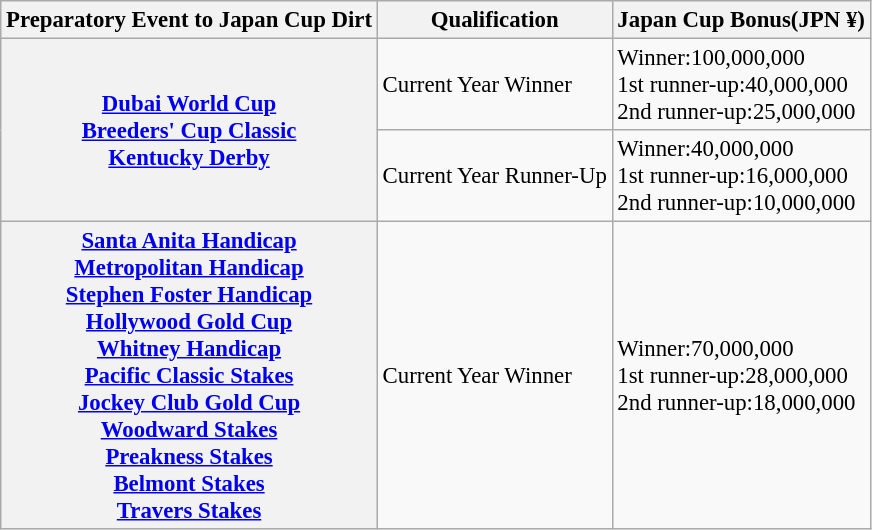<table class="wikitable" style="font-size: 95%;">
<tr>
<th>Preparatory Event to Japan Cup Dirt</th>
<th>Qualification</th>
<th>Japan Cup Bonus(JPN ¥)</th>
</tr>
<tr>
<th rowspan=2><a href='#'>Dubai World Cup</a><br><a href='#'>Breeders' Cup Classic</a><br><a href='#'>Kentucky Derby</a></th>
<td>Current Year Winner</td>
<td>Winner:100,000,000<br>1st runner-up:40,000,000<br>2nd runner-up:25,000,000</td>
</tr>
<tr>
<td>Current Year Runner-Up</td>
<td>Winner:40,000,000<br>1st runner-up:16,000,000<br>2nd runner-up:10,000,000</td>
</tr>
<tr>
<th><a href='#'>Santa Anita Handicap</a><br><a href='#'>Metropolitan Handicap</a><br><a href='#'>Stephen Foster Handicap</a><br><a href='#'>Hollywood Gold Cup</a><br><a href='#'>Whitney Handicap</a><br><a href='#'>Pacific Classic Stakes</a><br><a href='#'>Jockey Club Gold Cup</a><br><a href='#'>Woodward Stakes</a><br><a href='#'>Preakness Stakes</a><br><a href='#'>Belmont Stakes</a><br><a href='#'>Travers Stakes</a></th>
<td Current Year Winner>Current Year Winner</td>
<td>Winner:70,000,000<br>1st runner-up:28,000,000<br>2nd runner-up:18,000,000</td>
</tr>
</table>
